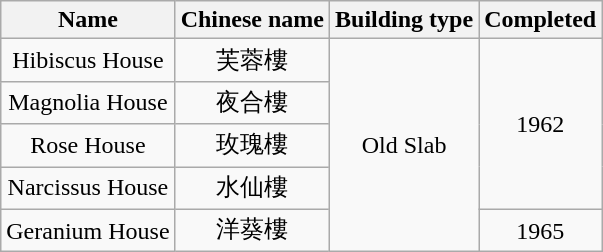<table class="wikitable" style="text-align: center">
<tr>
<th>Name</th>
<th>Chinese name</th>
<th>Building type</th>
<th>Completed</th>
</tr>
<tr>
<td>Hibiscus House</td>
<td>芙蓉樓</td>
<td rowspan="5">Old Slab</td>
<td rowspan="4">1962</td>
</tr>
<tr>
<td>Magnolia House</td>
<td>夜合樓</td>
</tr>
<tr>
<td>Rose House</td>
<td>玫瑰樓</td>
</tr>
<tr>
<td>Narcissus House</td>
<td>水仙樓</td>
</tr>
<tr>
<td>Geranium House</td>
<td>洋葵樓</td>
<td>1965</td>
</tr>
</table>
